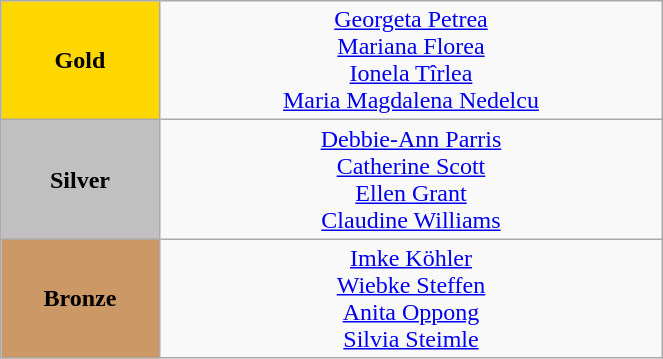<table class="wikitable" style="text-align:center; " width="35%">
<tr>
<td bgcolor="gold"><strong>Gold</strong></td>
<td><a href='#'>Georgeta Petrea</a><br><a href='#'>Mariana Florea</a><br><a href='#'>Ionela Tîrlea</a><br><a href='#'>Maria Magdalena Nedelcu</a><br>  <small><em></em></small></td>
</tr>
<tr>
<td bgcolor="silver"><strong>Silver</strong></td>
<td><a href='#'>Debbie-Ann Parris</a><br><a href='#'>Catherine Scott</a><br><a href='#'>Ellen Grant</a><br><a href='#'>Claudine Williams</a><br>  <small><em></em></small></td>
</tr>
<tr>
<td bgcolor="CC9966"><strong>Bronze</strong></td>
<td><a href='#'>Imke Köhler</a><br><a href='#'>Wiebke Steffen</a><br><a href='#'>Anita Oppong</a><br><a href='#'>Silvia Steimle</a><br>  <small><em></em></small></td>
</tr>
</table>
